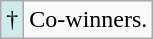<table class="wikitable">
<tr>
<td style="background-color:#CFECEC;" align="center">†</td>
<td>Co-winners.</td>
</tr>
</table>
